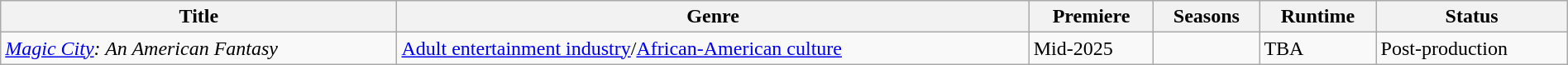<table class="wikitable sortable" style="width:100%;">
<tr>
<th>Title</th>
<th>Genre</th>
<th>Premiere</th>
<th>Seasons</th>
<th>Runtime</th>
<th>Status</th>
</tr>
<tr>
<td><em><a href='#'>Magic City</a>: An American Fantasy</em></td>
<td><a href='#'>Adult entertainment industry</a>/<a href='#'>African-American culture</a></td>
<td>Mid-2025</td>
<td></td>
<td>TBA</td>
<td>Post-production</td>
</tr>
</table>
